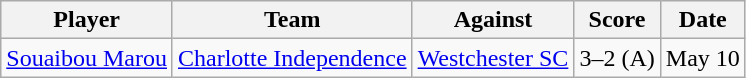<table class="wikitable">
<tr>
<th>Player</th>
<th>Team</th>
<th>Against</th>
<th>Score</th>
<th>Date</th>
</tr>
<tr>
<td> <a href='#'>Souaibou Marou</a></td>
<td><a href='#'>Charlotte Independence</a></td>
<td><a href='#'>Westchester SC</a></td>
<td style="text-align:center;">3–2 (A)</td>
<td>May 10</td>
</tr>
</table>
